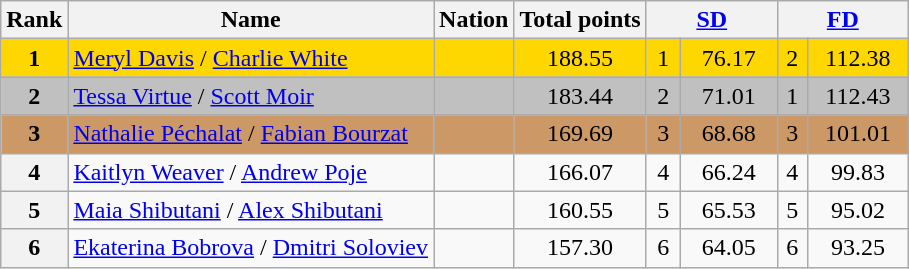<table class="wikitable sortable">
<tr>
<th>Rank</th>
<th>Name</th>
<th>Nation</th>
<th>Total points</th>
<th colspan="2" width="80px"><a href='#'>SD</a></th>
<th colspan="2" width="80px"><a href='#'>FD</a></th>
</tr>
<tr bgcolor="gold">
<td align="center"><strong>1</strong></td>
<td><a href='#'>Meryl Davis</a> / <a href='#'>Charlie White</a></td>
<td></td>
<td align="center">188.55</td>
<td align="center">1</td>
<td align="center">76.17</td>
<td align="center">2</td>
<td align="center">112.38</td>
</tr>
<tr bgcolor="silver">
<td align="center"><strong>2</strong></td>
<td><a href='#'>Tessa Virtue</a> / <a href='#'>Scott Moir</a></td>
<td></td>
<td align="center">183.44</td>
<td align="center">2</td>
<td align="center">71.01</td>
<td align="center">1</td>
<td align="center">112.43</td>
</tr>
<tr bgcolor="cc9966">
<td align="center"><strong>3</strong></td>
<td><a href='#'>Nathalie Péchalat</a> / <a href='#'>Fabian Bourzat</a></td>
<td></td>
<td align="center">169.69</td>
<td align="center">3</td>
<td align="center">68.68</td>
<td align="center">3</td>
<td align="center">101.01</td>
</tr>
<tr>
<th>4</th>
<td><a href='#'>Kaitlyn Weaver</a> / <a href='#'>Andrew Poje</a></td>
<td></td>
<td align="center">166.07</td>
<td align="center">4</td>
<td align="center">66.24</td>
<td align="center">4</td>
<td align="center">99.83</td>
</tr>
<tr>
<th>5</th>
<td><a href='#'>Maia Shibutani</a> / <a href='#'>Alex Shibutani</a></td>
<td></td>
<td align="center">160.55</td>
<td align="center">5</td>
<td align="center">65.53</td>
<td align="center">5</td>
<td align="center">95.02</td>
</tr>
<tr>
<th>6</th>
<td><a href='#'>Ekaterina Bobrova</a> / <a href='#'>Dmitri Soloviev</a></td>
<td></td>
<td align="center">157.30</td>
<td align="center">6</td>
<td align="center">64.05</td>
<td align="center">6</td>
<td align="center">93.25</td>
</tr>
</table>
